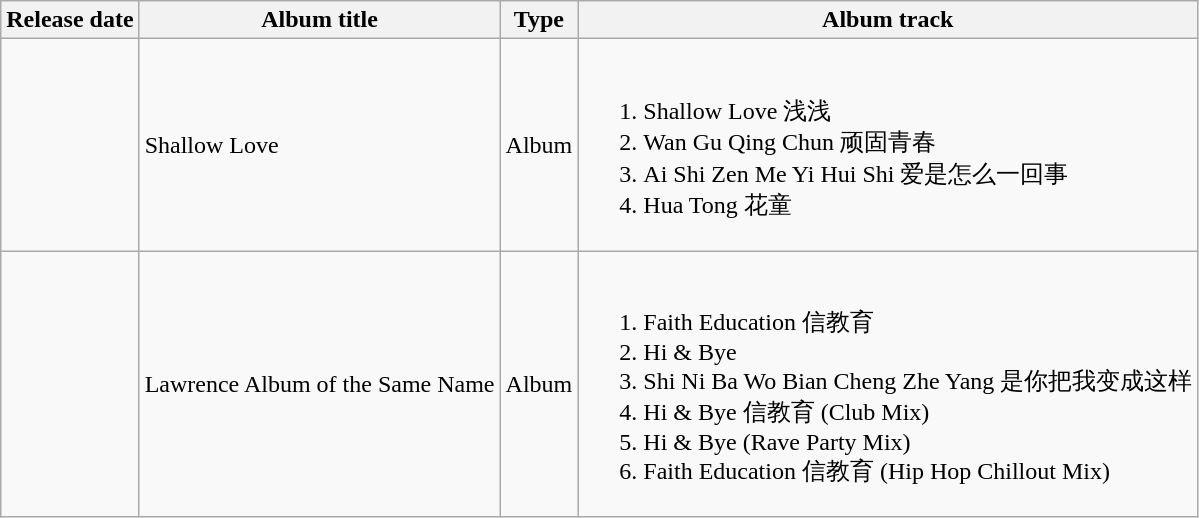<table class="wikitable sortable">
<tr>
<th>Release date</th>
<th>Album title</th>
<th>Type</th>
<th>Album track</th>
</tr>
<tr>
<td></td>
<td>Shallow Love</td>
<td>Album</td>
<td><br><ol><li>Shallow Love 浅浅</li><li>Wan Gu Qing Chun 顽固青春</li><li>Ai Shi Zen Me Yi Hui Shi 爱是怎么一回事</li><li>Hua Tong 花童</li></ol></td>
</tr>
<tr>
<td></td>
<td>Lawrence Album of the Same Name</td>
<td>Album</td>
<td><br><ol><li>Faith Education 信教育</li><li>Hi & Bye</li><li>Shi Ni Ba Wo Bian Cheng Zhe Yang 是你把我变成这样</li><li>Hi & Bye 信教育 (Club Mix)</li><li>Hi & Bye (Rave Party Mix)</li><li>Faith Education 信教育 (Hip Hop Chillout Mix)</li></ol></td>
</tr>
</table>
